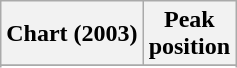<table class="wikitable sortable plainrowheaders">
<tr>
<th>Chart (2003)</th>
<th>Peak<br>position</th>
</tr>
<tr>
</tr>
<tr>
</tr>
<tr>
</tr>
</table>
